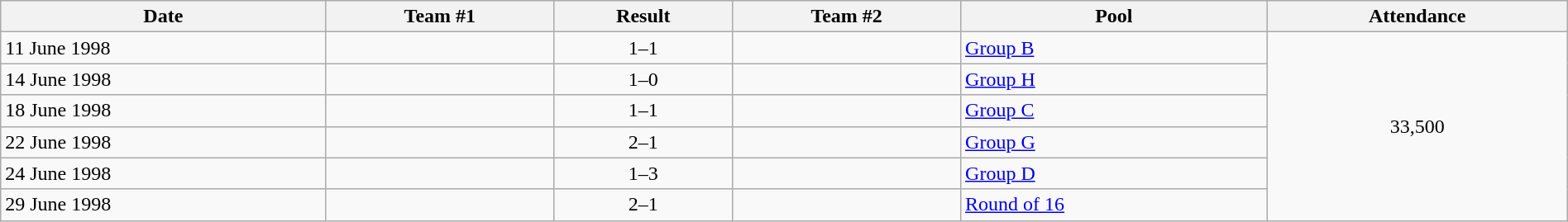<table class="wikitable" style="text-align: left;" width="100%">
<tr>
<th>Date</th>
<th>Team #1</th>
<th>Result</th>
<th>Team #2</th>
<th>Pool</th>
<th>Attendance</th>
</tr>
<tr>
<td>11 June 1998</td>
<td></td>
<td style="text-align:center;">1–1</td>
<td></td>
<td><a href='#'>Group B</a></td>
<td rowspan="6" style="text-align:center;">33,500</td>
</tr>
<tr>
<td>14 June 1998</td>
<td></td>
<td style="text-align:center;">1–0</td>
<td></td>
<td><a href='#'>Group H</a></td>
</tr>
<tr>
<td>18 June 1998</td>
<td></td>
<td style="text-align:center;">1–1</td>
<td></td>
<td><a href='#'>Group C</a></td>
</tr>
<tr>
<td>22 June 1998</td>
<td></td>
<td style="text-align:center;">2–1</td>
<td></td>
<td><a href='#'>Group G</a></td>
</tr>
<tr>
<td>24 June 1998</td>
<td></td>
<td style="text-align:center;">1–3</td>
<td></td>
<td><a href='#'>Group D</a></td>
</tr>
<tr>
<td>29 June 1998</td>
<td></td>
<td style="text-align:center;">2–1</td>
<td></td>
<td><a href='#'>Round of 16</a></td>
</tr>
</table>
